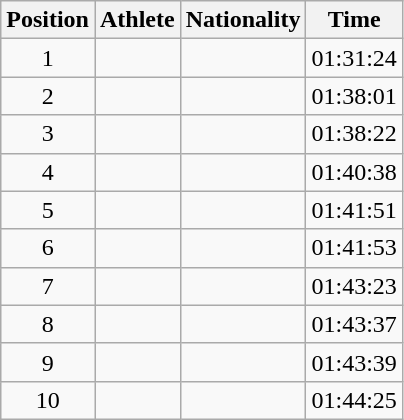<table class="wikitable sortable">
<tr>
<th scope="col">Position</th>
<th scope="col">Athlete</th>
<th scope="col">Nationality</th>
<th scope="col">Time</th>
</tr>
<tr>
<td align=center>1</td>
<td></td>
<td></td>
<td>01:31:24</td>
</tr>
<tr>
<td align=center>2</td>
<td></td>
<td></td>
<td>01:38:01</td>
</tr>
<tr>
<td align=center>3</td>
<td></td>
<td></td>
<td>01:38:22</td>
</tr>
<tr>
<td align=center>4</td>
<td></td>
<td></td>
<td>01:40:38</td>
</tr>
<tr>
<td align=center>5</td>
<td></td>
<td></td>
<td>01:41:51</td>
</tr>
<tr>
<td align=center>6</td>
<td></td>
<td></td>
<td>01:41:53</td>
</tr>
<tr>
<td align=center>7</td>
<td></td>
<td></td>
<td>01:43:23</td>
</tr>
<tr>
<td align=center>8</td>
<td></td>
<td></td>
<td>01:43:37</td>
</tr>
<tr>
<td align=center>9</td>
<td></td>
<td></td>
<td>01:43:39</td>
</tr>
<tr>
<td align=center>10</td>
<td></td>
<td></td>
<td>01:44:25</td>
</tr>
</table>
